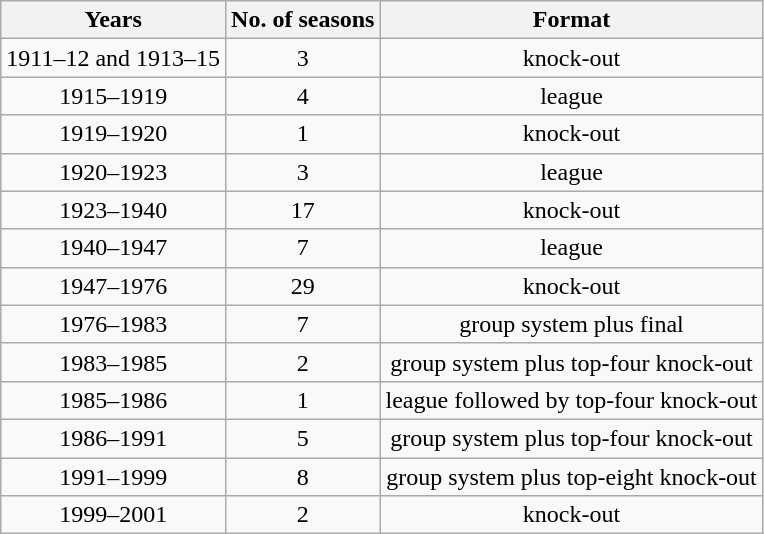<table class="wikitable">
<tr>
<th>Years</th>
<th>No. of seasons</th>
<th>Format</th>
</tr>
<tr align=center>
<td>1911–12 and 1913–15</td>
<td>3</td>
<td>knock-out</td>
</tr>
<tr align=center>
<td>1915–1919</td>
<td>4</td>
<td>league</td>
</tr>
<tr align=center>
<td>1919–1920</td>
<td>1</td>
<td>knock-out</td>
</tr>
<tr align=center>
<td>1920–1923</td>
<td>3</td>
<td>league</td>
</tr>
<tr align=center>
<td>1923–1940</td>
<td>17</td>
<td>knock-out</td>
</tr>
<tr align=center>
<td>1940–1947</td>
<td>7</td>
<td>league</td>
</tr>
<tr align=center>
<td>1947–1976</td>
<td>29</td>
<td>knock-out</td>
</tr>
<tr align=center>
<td>1976–1983</td>
<td>7</td>
<td>group system plus final</td>
</tr>
<tr align=center>
<td>1983–1985</td>
<td>2</td>
<td>group system plus top-four knock-out</td>
</tr>
<tr align=center>
<td>1985–1986</td>
<td>1</td>
<td>league followed by top-four knock-out</td>
</tr>
<tr align=center>
<td>1986–1991</td>
<td>5</td>
<td>group system plus top-four knock-out</td>
</tr>
<tr align=center>
<td>1991–1999</td>
<td>8</td>
<td>group system plus top-eight knock-out</td>
</tr>
<tr align=center>
<td>1999–2001</td>
<td>2</td>
<td>knock-out</td>
</tr>
</table>
